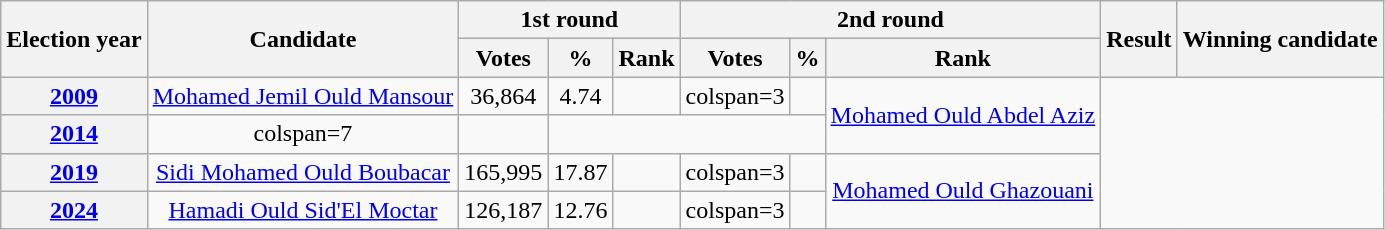<table class="wikitable" style="text-align:center;">
<tr>
<th rowspan=2>Election year</th>
<th rowspan=2>Candidate</th>
<th colspan=3>1st round</th>
<th colspan=3>2nd round</th>
<th rowspan=2>Result</th>
<th rowspan=2>Winning candidate</th>
</tr>
<tr>
<th>Votes</th>
<th>%</th>
<th>Rank</th>
<th>Votes</th>
<th>%</th>
<th>Rank</th>
</tr>
<tr>
<th><a href='#'>2009</a></th>
<td><a href='#'>Mohamed Jemil Ould Mansour</a></td>
<td>36,864</td>
<td>4.74</td>
<td></td>
<td>colspan=3 </td>
<td></td>
<td rowspan=2><a href='#'>Mohamed Ould Abdel Aziz</a></td>
</tr>
<tr>
<th><a href='#'>2014</a></th>
<td>colspan=7 </td>
<td></td>
</tr>
<tr>
<th><a href='#'>2019</a></th>
<td><a href='#'>Sidi Mohamed Ould Boubacar</a></td>
<td>165,995</td>
<td>17.87</td>
<td></td>
<td>colspan=3 </td>
<td></td>
<td rowspan=2><a href='#'>Mohamed Ould Ghazouani</a></td>
</tr>
<tr>
<th><a href='#'>2024</a></th>
<td><a href='#'>Hamadi Ould Sid'El Moctar</a></td>
<td>126,187</td>
<td>12.76</td>
<td></td>
<td>colspan=3 </td>
<td></td>
</tr>
</table>
